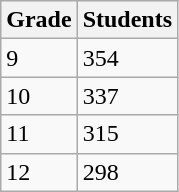<table class="wikitable">
<tr>
<th>Grade</th>
<th>Students</th>
</tr>
<tr>
<td>9</td>
<td>354</td>
</tr>
<tr>
<td>10</td>
<td>337</td>
</tr>
<tr>
<td>11</td>
<td>315</td>
</tr>
<tr>
<td>12</td>
<td>298</td>
</tr>
</table>
